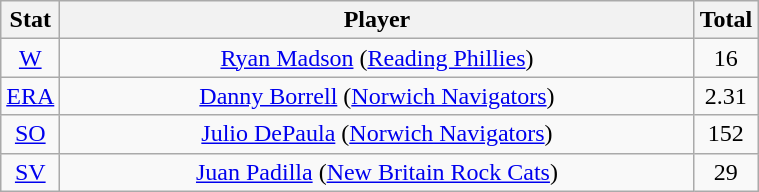<table class="wikitable" width="40%" style="text-align:center;">
<tr>
<th width="5%">Stat</th>
<th width="150%">Player</th>
<th width="5%">Total</th>
</tr>
<tr>
<td><a href='#'>W</a></td>
<td><a href='#'>Ryan Madson</a> (<a href='#'>Reading Phillies</a>)</td>
<td>16</td>
</tr>
<tr>
<td><a href='#'>ERA</a></td>
<td><a href='#'>Danny Borrell</a> (<a href='#'>Norwich Navigators</a>)</td>
<td>2.31</td>
</tr>
<tr>
<td><a href='#'>SO</a></td>
<td><a href='#'>Julio DePaula</a> (<a href='#'>Norwich Navigators</a>)</td>
<td>152</td>
</tr>
<tr>
<td><a href='#'>SV</a></td>
<td><a href='#'>Juan Padilla</a> (<a href='#'>New Britain Rock Cats</a>)</td>
<td>29</td>
</tr>
</table>
